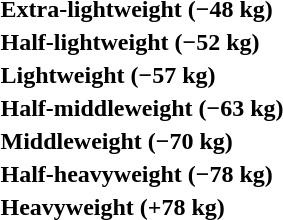<table>
<tr>
<th rowspan=2 style="text-align:left;">Extra-lightweight (−48 kg)</th>
<td rowspan=2></td>
<td rowspan=2></td>
<td></td>
</tr>
<tr>
<td></td>
</tr>
<tr>
<th rowspan=2 style="text-align:left;">Half-lightweight (−52 kg)</th>
<td rowspan=2></td>
<td rowspan=2></td>
<td></td>
</tr>
<tr>
<td></td>
</tr>
<tr>
<th rowspan=2 style="text-align:left;">Lightweight (−57 kg)</th>
<td rowspan=2></td>
<td rowspan=2></td>
<td></td>
</tr>
<tr>
<td></td>
</tr>
<tr>
<th rowspan=2 style="text-align:left;">Half-middleweight (−63 kg)</th>
<td rowspan=2></td>
<td rowspan=2></td>
<td></td>
</tr>
<tr>
<td></td>
</tr>
<tr>
<th rowspan=2 style="text-align:left;">Middleweight (−70 kg)</th>
<td rowspan=2></td>
<td rowspan=2></td>
<td></td>
</tr>
<tr>
<td></td>
</tr>
<tr>
<th rowspan=2 style="text-align:left;">Half-heavyweight (−78 kg)</th>
<td rowspan=2></td>
<td rowspan=2></td>
<td></td>
</tr>
<tr>
<td></td>
</tr>
<tr>
<th rowspan=2 style="text-align:left;">Heavyweight (+78 kg)</th>
<td rowspan=2></td>
<td rowspan=2></td>
<td></td>
</tr>
<tr>
<td></td>
</tr>
</table>
